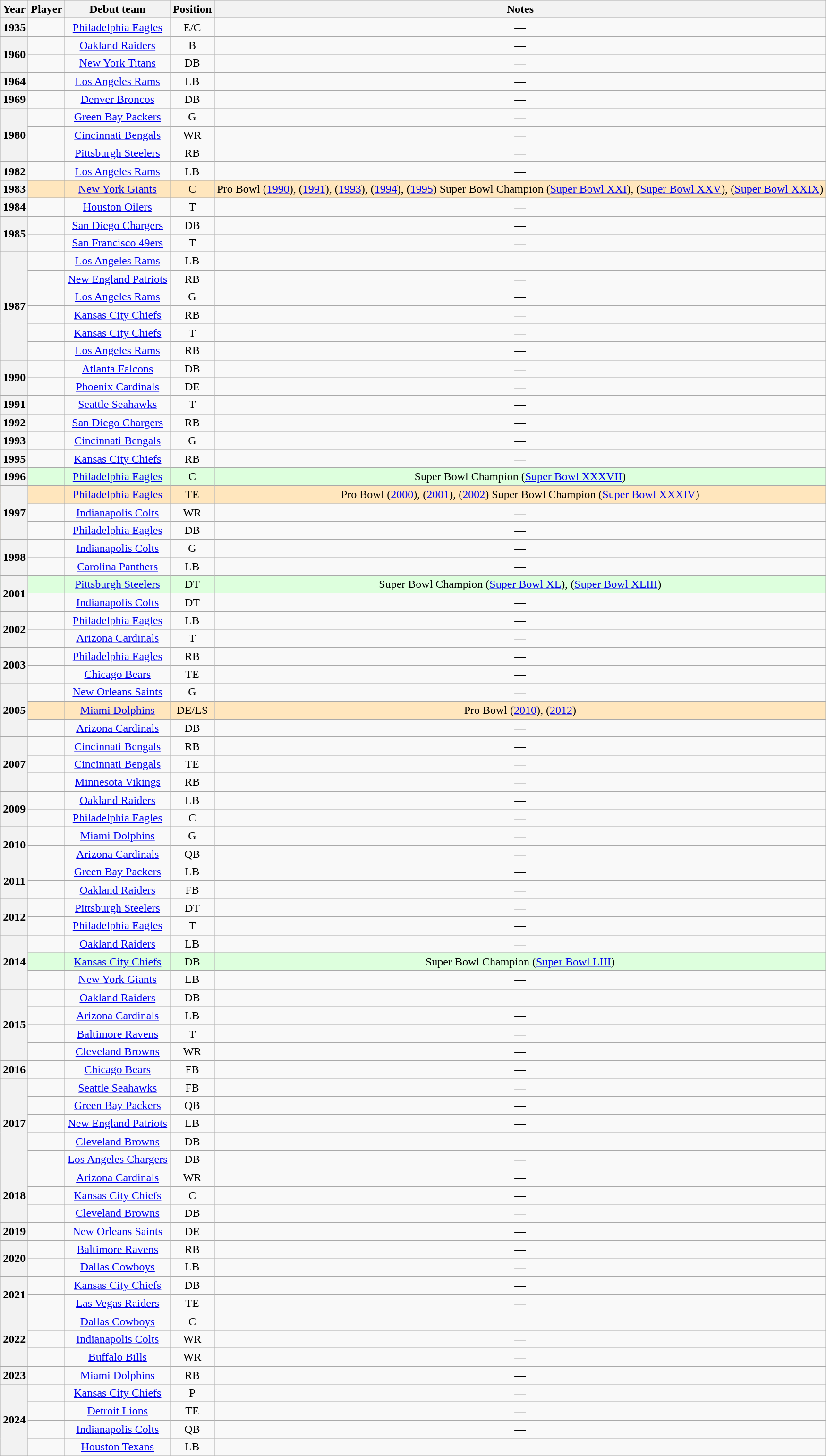<table class="wikitable sortable" style="text-align: center;">
<tr>
<th>Year</th>
<th>Player</th>
<th>Debut team</th>
<th>Position</th>
<th>Notes</th>
</tr>
<tr>
<th>1935</th>
<td></td>
<td><a href='#'>Philadelphia Eagles</a></td>
<td>E/C</td>
<td>—</td>
</tr>
<tr>
<th rowspan="2">1960</th>
<td></td>
<td><a href='#'>Oakland Raiders</a></td>
<td>B</td>
<td>—</td>
</tr>
<tr>
<td></td>
<td><a href='#'>New York Titans</a></td>
<td>DB</td>
<td>—</td>
</tr>
<tr>
<th>1964</th>
<td></td>
<td><a href='#'>Los Angeles Rams</a></td>
<td>LB</td>
<td>—</td>
</tr>
<tr>
<th>1969</th>
<td></td>
<td><a href='#'>Denver Broncos</a></td>
<td>DB</td>
<td>—</td>
</tr>
<tr>
<th rowspan="3">1980</th>
<td></td>
<td><a href='#'>Green Bay Packers</a></td>
<td>G</td>
<td>—</td>
</tr>
<tr>
<td></td>
<td><a href='#'>Cincinnati Bengals</a></td>
<td>WR</td>
<td>—</td>
</tr>
<tr>
<td></td>
<td><a href='#'>Pittsburgh Steelers</a></td>
<td>RB</td>
<td>—</td>
</tr>
<tr>
<th>1982</th>
<td></td>
<td><a href='#'>Los Angeles Rams</a></td>
<td>LB</td>
<td>—</td>
</tr>
<tr bgcolor="FFE6BD">
<th>1983</th>
<td></td>
<td><a href='#'>New York Giants</a></td>
<td>C</td>
<td>Pro Bowl (<a href='#'>1990</a>), (<a href='#'>1991</a>), (<a href='#'>1993</a>), (<a href='#'>1994</a>), (<a href='#'>1995</a>) Super Bowl Champion (<a href='#'>Super Bowl XXI</a>), (<a href='#'>Super Bowl XXV</a>), (<a href='#'>Super Bowl XXIX</a>)</td>
</tr>
<tr>
<th>1984</th>
<td></td>
<td><a href='#'>Houston Oilers</a></td>
<td>T</td>
<td>—</td>
</tr>
<tr>
<th rowspan="2">1985</th>
<td></td>
<td><a href='#'>San Diego Chargers</a></td>
<td>DB</td>
<td>—</td>
</tr>
<tr>
<td></td>
<td><a href='#'>San Francisco 49ers</a></td>
<td>T</td>
<td>—</td>
</tr>
<tr>
<th rowspan="6">1987</th>
<td></td>
<td><a href='#'>Los Angeles Rams</a></td>
<td>LB</td>
<td>—</td>
</tr>
<tr>
<td></td>
<td><a href='#'>New England Patriots</a></td>
<td>RB</td>
<td>—</td>
</tr>
<tr>
<td></td>
<td><a href='#'>Los Angeles Rams</a></td>
<td>G</td>
<td>—</td>
</tr>
<tr>
<td></td>
<td><a href='#'>Kansas City Chiefs</a></td>
<td>RB</td>
<td>—</td>
</tr>
<tr>
<td></td>
<td><a href='#'>Kansas City Chiefs</a></td>
<td>T</td>
<td>—</td>
</tr>
<tr>
<td></td>
<td><a href='#'>Los Angeles Rams</a></td>
<td>RB</td>
<td>—</td>
</tr>
<tr>
<th rowspan="2">1990</th>
<td></td>
<td><a href='#'>Atlanta Falcons</a></td>
<td>DB</td>
<td>—</td>
</tr>
<tr>
<td></td>
<td><a href='#'>Phoenix Cardinals</a></td>
<td>DE</td>
<td>—</td>
</tr>
<tr>
<th>1991</th>
<td></td>
<td><a href='#'>Seattle Seahawks</a></td>
<td>T</td>
<td>—</td>
</tr>
<tr>
<th>1992</th>
<td></td>
<td><a href='#'>San Diego Chargers</a></td>
<td>RB</td>
<td>—</td>
</tr>
<tr>
<th>1993</th>
<td></td>
<td><a href='#'>Cincinnati Bengals</a></td>
<td>G</td>
<td>—</td>
</tr>
<tr>
<th>1995</th>
<td></td>
<td><a href='#'>Kansas City Chiefs</a></td>
<td>RB</td>
<td>—</td>
</tr>
<tr bgcolor="#DDFFDD">
<th>1996</th>
<td></td>
<td><a href='#'>Philadelphia Eagles</a></td>
<td>C</td>
<td>Super Bowl Champion (<a href='#'>Super Bowl XXXVII</a>)</td>
</tr>
<tr bgcolor="FFE6BD">
<th rowspan="3">1997</th>
<td></td>
<td><a href='#'>Philadelphia Eagles</a></td>
<td>TE</td>
<td>Pro Bowl (<a href='#'>2000</a>), (<a href='#'>2001</a>), (<a href='#'>2002</a>) Super Bowl Champion (<a href='#'>Super Bowl XXXIV</a>)</td>
</tr>
<tr>
<td></td>
<td><a href='#'>Indianapolis Colts</a></td>
<td>WR</td>
<td>—</td>
</tr>
<tr>
<td></td>
<td><a href='#'>Philadelphia Eagles</a></td>
<td>DB</td>
<td>—</td>
</tr>
<tr>
<th rowspan="2">1998</th>
<td></td>
<td><a href='#'>Indianapolis Colts</a></td>
<td>G</td>
<td>—</td>
</tr>
<tr>
<td></td>
<td><a href='#'>Carolina Panthers</a></td>
<td>LB</td>
<td>—</td>
</tr>
<tr bgcolor="#DDFFDD">
<th rowspan="2">2001</th>
<td></td>
<td><a href='#'>Pittsburgh Steelers</a></td>
<td>DT</td>
<td>Super Bowl Champion (<a href='#'>Super Bowl XL</a>), (<a href='#'>Super Bowl XLIII</a>)</td>
</tr>
<tr>
<td></td>
<td><a href='#'>Indianapolis Colts</a></td>
<td>DT</td>
<td>—</td>
</tr>
<tr>
<th rowspan="2">2002</th>
<td></td>
<td><a href='#'>Philadelphia Eagles</a></td>
<td>LB</td>
<td>—</td>
</tr>
<tr>
<td></td>
<td><a href='#'>Arizona Cardinals</a></td>
<td>T</td>
<td>—</td>
</tr>
<tr>
<th rowspan="2">2003</th>
<td></td>
<td><a href='#'>Philadelphia Eagles</a></td>
<td>RB</td>
<td>—</td>
</tr>
<tr>
<td></td>
<td><a href='#'>Chicago Bears</a></td>
<td>TE</td>
<td>—</td>
</tr>
<tr>
<th rowspan="3">2005</th>
<td></td>
<td><a href='#'>New Orleans Saints</a></td>
<td>G</td>
<td>—</td>
</tr>
<tr bgcolor="FFE6BD">
<td></td>
<td><a href='#'>Miami Dolphins</a></td>
<td>DE/LS</td>
<td>Pro Bowl (<a href='#'>2010</a>), (<a href='#'>2012</a>)</td>
</tr>
<tr>
<td></td>
<td><a href='#'>Arizona Cardinals</a></td>
<td>DB</td>
<td>—</td>
</tr>
<tr>
<th rowspan="3">2007</th>
<td></td>
<td><a href='#'>Cincinnati Bengals</a></td>
<td>RB</td>
<td>—</td>
</tr>
<tr>
<td></td>
<td><a href='#'>Cincinnati Bengals</a></td>
<td>TE</td>
<td>—</td>
</tr>
<tr>
<td></td>
<td><a href='#'>Minnesota Vikings</a></td>
<td>RB</td>
<td>—</td>
</tr>
<tr>
<th rowspan="2">2009</th>
<td></td>
<td><a href='#'>Oakland Raiders</a></td>
<td>LB</td>
<td>—</td>
</tr>
<tr>
<td></td>
<td><a href='#'>Philadelphia Eagles</a></td>
<td>C</td>
<td>—</td>
</tr>
<tr>
<th rowspan="2">2010</th>
<td></td>
<td><a href='#'>Miami Dolphins</a></td>
<td>G</td>
<td>—</td>
</tr>
<tr>
<td></td>
<td><a href='#'>Arizona Cardinals</a></td>
<td>QB</td>
<td>—</td>
</tr>
<tr>
<th rowspan="2">2011</th>
<td></td>
<td><a href='#'>Green Bay Packers</a></td>
<td>LB</td>
<td>—</td>
</tr>
<tr>
<td></td>
<td><a href='#'>Oakland Raiders</a></td>
<td>FB</td>
<td>—</td>
</tr>
<tr>
<th rowspan="2">2012</th>
<td></td>
<td><a href='#'>Pittsburgh Steelers</a></td>
<td>DT</td>
<td>—</td>
</tr>
<tr>
<td></td>
<td><a href='#'>Philadelphia Eagles</a></td>
<td>T</td>
<td>—</td>
</tr>
<tr>
<th rowspan="3">2014</th>
<td></td>
<td><a href='#'>Oakland Raiders</a></td>
<td>LB</td>
<td>—</td>
</tr>
<tr bgcolor="#DDFFDD">
<td></td>
<td><a href='#'>Kansas City Chiefs</a></td>
<td>DB</td>
<td>Super Bowl Champion (<a href='#'>Super Bowl LIII</a>)</td>
</tr>
<tr>
<td></td>
<td><a href='#'>New York Giants</a></td>
<td>LB</td>
<td>—</td>
</tr>
<tr>
<th rowspan="4">2015</th>
<td></td>
<td><a href='#'>Oakland Raiders</a></td>
<td>DB</td>
<td>—</td>
</tr>
<tr>
<td></td>
<td><a href='#'>Arizona Cardinals</a></td>
<td>LB</td>
<td>—</td>
</tr>
<tr>
<td></td>
<td><a href='#'>Baltimore Ravens</a></td>
<td>T</td>
<td>—</td>
</tr>
<tr>
<td></td>
<td><a href='#'>Cleveland Browns</a></td>
<td>WR</td>
<td>—</td>
</tr>
<tr>
<th>2016</th>
<td></td>
<td><a href='#'>Chicago Bears</a></td>
<td>FB</td>
<td>—</td>
</tr>
<tr>
<th rowspan="5">2017</th>
<td></td>
<td><a href='#'>Seattle Seahawks</a></td>
<td>FB</td>
<td>—</td>
</tr>
<tr>
<td></td>
<td><a href='#'>Green Bay Packers</a></td>
<td>QB</td>
<td>—</td>
</tr>
<tr>
<td></td>
<td><a href='#'>New England Patriots</a></td>
<td>LB</td>
<td>—</td>
</tr>
<tr>
<td></td>
<td><a href='#'>Cleveland Browns</a></td>
<td>DB</td>
<td>—</td>
</tr>
<tr>
<td></td>
<td><a href='#'>Los Angeles Chargers</a></td>
<td>DB</td>
<td>—</td>
</tr>
<tr>
<th rowspan="3">2018</th>
<td></td>
<td><a href='#'>Arizona Cardinals</a></td>
<td>WR</td>
<td>—</td>
</tr>
<tr>
<td></td>
<td><a href='#'>Kansas City Chiefs</a></td>
<td>C</td>
<td>—</td>
</tr>
<tr>
<td></td>
<td><a href='#'>Cleveland Browns</a></td>
<td>DB</td>
<td>—</td>
</tr>
<tr>
<th>2019</th>
<td></td>
<td><a href='#'>New Orleans Saints</a></td>
<td>DE</td>
<td>—</td>
</tr>
<tr>
<th rowspan="2">2020</th>
<td></td>
<td><a href='#'>Baltimore Ravens</a></td>
<td>RB</td>
<td>—</td>
</tr>
<tr>
<td></td>
<td><a href='#'>Dallas Cowboys</a></td>
<td>LB</td>
<td>—</td>
</tr>
<tr>
<th rowspan="2">2021</th>
<td></td>
<td><a href='#'>Kansas City Chiefs</a></td>
<td>DB</td>
<td>—</td>
</tr>
<tr>
<td></td>
<td><a href='#'>Las Vegas Raiders</a></td>
<td>TE</td>
<td>—</td>
</tr>
<tr>
<th rowspan="3">2022</th>
<td></td>
<td><a href='#'>Dallas Cowboys</a></td>
<td>C</td>
</tr>
<tr>
<td></td>
<td><a href='#'>Indianapolis Colts</a></td>
<td>WR</td>
<td>—</td>
</tr>
<tr>
<td></td>
<td><a href='#'>Buffalo Bills</a></td>
<td>WR</td>
<td>—</td>
</tr>
<tr>
<th>2023</th>
<td></td>
<td><a href='#'>Miami Dolphins</a></td>
<td>RB</td>
<td>—</td>
</tr>
<tr>
<th rowspan="4">2024</th>
<td></td>
<td><a href='#'>Kansas City Chiefs</a></td>
<td>P</td>
<td>—</td>
</tr>
<tr>
<td></td>
<td><a href='#'>Detroit Lions</a></td>
<td>TE</td>
<td>—</td>
</tr>
<tr>
<td></td>
<td><a href='#'>Indianapolis Colts</a></td>
<td>QB</td>
<td>—</td>
</tr>
<tr>
<td></td>
<td><a href='#'>Houston Texans</a></td>
<td>LB</td>
<td>—</td>
</tr>
</table>
